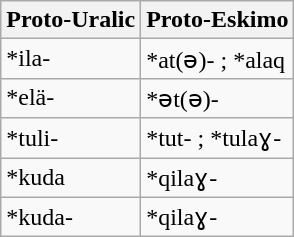<table class="wikitable">
<tr>
<th>Proto-Uralic</th>
<th>Proto-Eskimo</th>
</tr>
<tr>
<td>*ila- </td>
<td>*at(ǝ)- ; *alaq </td>
</tr>
<tr>
<td>*elä- </td>
<td>*ǝt(ǝ)- </td>
</tr>
<tr>
<td>*tuli- </td>
<td>*tut- ; *tulaɣ-</td>
</tr>
<tr>
<td>*kuda </td>
<td>*qilaɣ- </td>
</tr>
<tr>
<td>*kuda- </td>
<td>*qilaɣ- </td>
</tr>
</table>
